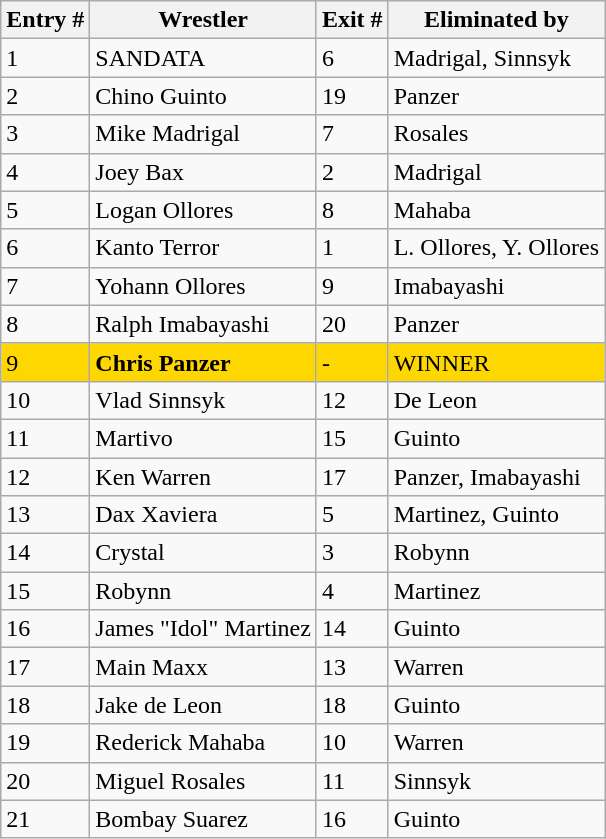<table class="wikitable sortable">
<tr>
<th>Entry #</th>
<th>Wrestler</th>
<th>Exit #</th>
<th>Eliminated by</th>
</tr>
<tr>
<td>1</td>
<td>SANDATA</td>
<td>6</td>
<td>Madrigal, Sinnsyk</td>
</tr>
<tr>
<td>2</td>
<td>Chino Guinto</td>
<td>19</td>
<td>Panzer</td>
</tr>
<tr>
<td>3</td>
<td>Mike Madrigal</td>
<td>7</td>
<td>Rosales</td>
</tr>
<tr>
<td>4</td>
<td>Joey Bax</td>
<td>2</td>
<td>Madrigal</td>
</tr>
<tr>
<td>5</td>
<td>Logan Ollores</td>
<td>8</td>
<td>Mahaba</td>
</tr>
<tr>
<td>6</td>
<td>Kanto Terror</td>
<td>1</td>
<td>L. Ollores, Y. Ollores</td>
</tr>
<tr>
<td>7</td>
<td>Yohann Ollores</td>
<td>9</td>
<td>Imabayashi</td>
</tr>
<tr>
<td>8</td>
<td>Ralph Imabayashi</td>
<td>20</td>
<td>Panzer</td>
</tr>
<tr style="background:gold;">
<td>9</td>
<td><strong>Chris Panzer</strong></td>
<td>-</td>
<td>WINNER</td>
</tr>
<tr>
<td>10</td>
<td>Vlad Sinnsyk</td>
<td>12</td>
<td>De Leon</td>
</tr>
<tr>
<td>11</td>
<td>Martivo</td>
<td>15</td>
<td>Guinto</td>
</tr>
<tr>
<td>12</td>
<td>Ken Warren</td>
<td>17</td>
<td>Panzer, Imabayashi</td>
</tr>
<tr>
<td>13</td>
<td>Dax Xaviera</td>
<td>5</td>
<td>Martinez, Guinto</td>
</tr>
<tr>
<td>14</td>
<td>Crystal</td>
<td>3</td>
<td>Robynn</td>
</tr>
<tr>
<td>15</td>
<td>Robynn</td>
<td>4</td>
<td>Martinez</td>
</tr>
<tr>
<td>16</td>
<td>James "Idol" Martinez</td>
<td>14</td>
<td>Guinto</td>
</tr>
<tr>
<td>17</td>
<td>Main Maxx</td>
<td>13</td>
<td>Warren</td>
</tr>
<tr>
<td>18</td>
<td>Jake de Leon</td>
<td>18</td>
<td>Guinto</td>
</tr>
<tr>
<td>19</td>
<td>Rederick Mahaba</td>
<td>10</td>
<td>Warren</td>
</tr>
<tr>
<td>20</td>
<td>Miguel Rosales</td>
<td>11</td>
<td>Sinnsyk</td>
</tr>
<tr>
<td>21</td>
<td>Bombay Suarez</td>
<td>16</td>
<td>Guinto</td>
</tr>
</table>
